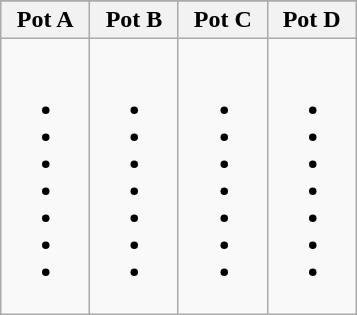<table class="wikitable">
<tr>
</tr>
<tr>
<th width=20%>Pot A</th>
<th width=20%>Pot B</th>
<th width=20%>Pot C</th>
<th width=20%>Pot D</th>
</tr>
<tr style="vertical-align: top;">
<td><br><ul><li></li><li></li><li></li><li></li><li></li><li></li><li></li></ul></td>
<td><br><ul><li></li><li></li><li></li><li></li><li></li><li></li><li></li></ul></td>
<td><br><ul><li></li><li></li><li></li><li></li><li></li><li></li><li></li></ul></td>
<td><br><ul><li></li><li></li><li></li><li></li><li></li><li></li><li></li></ul></td>
</tr>
</table>
